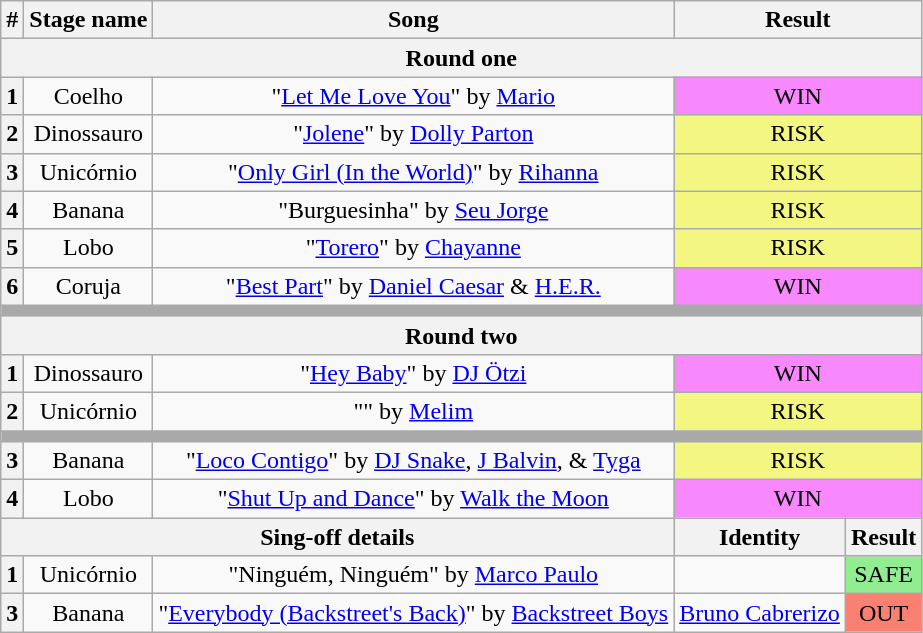<table class="wikitable plainrowheaders" style="text-align: center;">
<tr>
<th>#</th>
<th>Stage name</th>
<th>Song</th>
<th colspan=2>Result</th>
</tr>
<tr>
<th colspan="5">Round one</th>
</tr>
<tr>
<th>1</th>
<td>Coelho</td>
<td>"<a href='#'>Let Me Love You</a>" by <a href='#'>Mario</a></td>
<td colspan=2 bgcolor="#F888FD">WIN</td>
</tr>
<tr>
<th>2</th>
<td>Dinossauro</td>
<td>"<a href='#'>Jolene</a>" by <a href='#'>Dolly Parton</a></td>
<td colspan=2 bgcolor="#F3F781">RISK</td>
</tr>
<tr>
<th>3</th>
<td>Unicórnio</td>
<td>"<a href='#'>Only Girl (In the World)</a>" by <a href='#'>Rihanna</a></td>
<td colspan=2 bgcolor="#F3F781">RISK</td>
</tr>
<tr>
<th>4</th>
<td>Banana</td>
<td>"Burguesinha" by <a href='#'>Seu Jorge</a></td>
<td colspan=2 bgcolor="#F3F781">RISK</td>
</tr>
<tr>
<th>5</th>
<td>Lobo</td>
<td>"<a href='#'>Torero</a>" by <a href='#'>Chayanne</a></td>
<td colspan=2 bgcolor="#F3F781">RISK</td>
</tr>
<tr>
<th>6</th>
<td>Coruja</td>
<td>"<a href='#'>Best Part</a>" by <a href='#'>Daniel Caesar</a> & <a href='#'>H.E.R.</a></td>
<td colspan=2 bgcolor="#F888FD">WIN</td>
</tr>
<tr>
<td colspan="5" style="background:darkgray"></td>
</tr>
<tr>
<th colspan="5">Round two</th>
</tr>
<tr>
<th>1</th>
<td>Dinossauro</td>
<td>"<a href='#'>Hey Baby</a>" by <a href='#'>DJ Ötzi</a></td>
<td colspan=2 bgcolor="#F888FD">WIN</td>
</tr>
<tr>
<th>2</th>
<td>Unicórnio</td>
<td>"" by <a href='#'>Melim</a></td>
<td colspan=2 bgcolor="#F3F781">RISK</td>
</tr>
<tr>
<td colspan="5" style="background:darkgray"></td>
</tr>
<tr>
<th>3</th>
<td>Banana</td>
<td>"<a href='#'>Loco Contigo</a>" by <a href='#'>DJ Snake</a>, <a href='#'>J Balvin</a>, & <a href='#'>Tyga</a></td>
<td colspan=2 bgcolor="#F3F781">RISK</td>
</tr>
<tr>
<th>4</th>
<td>Lobo</td>
<td>"<a href='#'>Shut Up and Dance</a>" by <a href='#'>Walk the Moon</a></td>
<td colspan=2 bgcolor="#F888FD">WIN</td>
</tr>
<tr>
<th colspan="3">Sing-off details</th>
<th>Identity</th>
<th>Result</th>
</tr>
<tr>
<th>1</th>
<td>Unicórnio</td>
<td>"Ninguém, Ninguém" by <a href='#'>Marco Paulo</a></td>
<td></td>
<td bgcolor=lightgreen>SAFE</td>
</tr>
<tr>
<th>3</th>
<td>Banana</td>
<td>"<a href='#'>Everybody (Backstreet's Back)</a>" by <a href='#'>Backstreet Boys</a></td>
<td><a href='#'>Bruno Cabrerizo</a></td>
<td bgcolor=salmon>OUT</td>
</tr>
</table>
